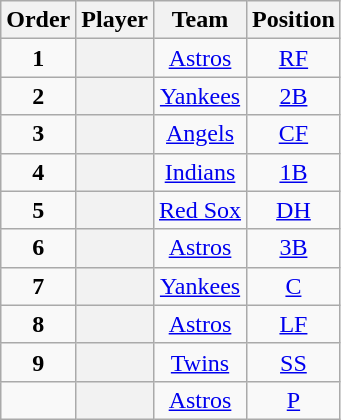<table class="wikitable sortable plainrowheaders" style="text-align:center;">
<tr>
<th scope="col">Order</th>
<th scope="col">Player</th>
<th scope="col">Team</th>
<th scope="col">Position</th>
</tr>
<tr>
<td><strong>1</strong></td>
<th scope="row" style="text-align:center"></th>
<td><a href='#'>Astros</a></td>
<td><a href='#'>RF</a></td>
</tr>
<tr>
<td><strong>2</strong></td>
<th scope="row" style="text-align:center"></th>
<td><a href='#'>Yankees</a></td>
<td><a href='#'>2B</a></td>
</tr>
<tr>
<td><strong>3</strong></td>
<th scope="row" style="text-align:center"></th>
<td><a href='#'>Angels</a></td>
<td><a href='#'>CF</a></td>
</tr>
<tr>
<td><strong>4</strong></td>
<th scope="row" style="text-align:center"></th>
<td><a href='#'>Indians</a></td>
<td><a href='#'>1B</a></td>
</tr>
<tr>
<td><strong>5</strong></td>
<th scope="row" style="text-align:center"></th>
<td><a href='#'>Red Sox</a></td>
<td><a href='#'>DH</a></td>
</tr>
<tr>
<td><strong>6</strong></td>
<th scope="row" style="text-align:center"></th>
<td><a href='#'>Astros</a></td>
<td><a href='#'>3B</a></td>
</tr>
<tr>
<td><strong>7</strong></td>
<th scope="row" style="text-align:center"></th>
<td><a href='#'>Yankees</a></td>
<td><a href='#'>C</a></td>
</tr>
<tr>
<td><strong>8</strong></td>
<th scope="row" style="text-align:center"></th>
<td><a href='#'>Astros</a></td>
<td><a href='#'>LF</a></td>
</tr>
<tr>
<td><strong>9</strong></td>
<th scope="row" style="text-align:center"></th>
<td><a href='#'>Twins</a></td>
<td><a href='#'>SS</a></td>
</tr>
<tr>
<td></td>
<th scope="row" style="text-align:center"></th>
<td><a href='#'>Astros</a></td>
<td><a href='#'>P</a></td>
</tr>
</table>
